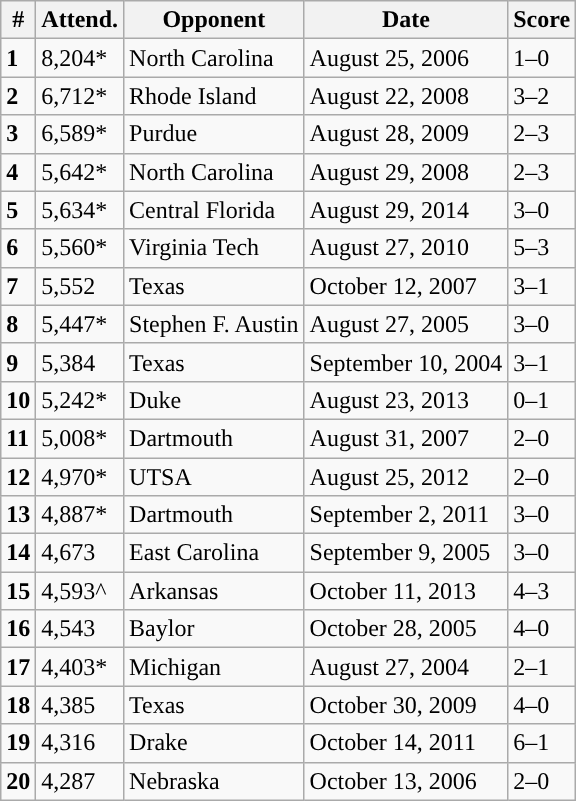<table class="wikitable sortable" style="font-size:%">
<tr>
<th width=px>#</th>
<th width=px>Attend.</th>
<th width=px>Opponent</th>
<th width=px>Date</th>
<th width=px>Score</th>
</tr>
<tr>
<td><strong>1</strong></td>
<td>8,204*</td>
<td>North Carolina</td>
<td>August 25, 2006</td>
<td>1–0</td>
</tr>
<tr>
<td><strong>2</strong></td>
<td>6,712*</td>
<td>Rhode Island</td>
<td>August 22, 2008</td>
<td>3–2</td>
</tr>
<tr>
<td><strong>3</strong></td>
<td>6,589*</td>
<td>Purdue</td>
<td>August 28, 2009</td>
<td>2–3</td>
</tr>
<tr>
<td><strong>4</strong></td>
<td>5,642*</td>
<td>North Carolina</td>
<td>August 29, 2008</td>
<td>2–3</td>
</tr>
<tr>
<td><strong>5</strong></td>
<td>5,634*</td>
<td>Central Florida</td>
<td>August 29, 2014</td>
<td>3–0</td>
</tr>
<tr>
<td><strong>6</strong></td>
<td>5,560*</td>
<td>Virginia Tech</td>
<td>August 27, 2010</td>
<td>5–3</td>
</tr>
<tr>
<td><strong>7</strong></td>
<td>5,552</td>
<td>Texas</td>
<td>October 12, 2007</td>
<td>3–1</td>
</tr>
<tr>
<td><strong>8</strong></td>
<td>5,447*</td>
<td>Stephen F. Austin</td>
<td>August 27, 2005</td>
<td>3–0</td>
</tr>
<tr>
<td><strong>9</strong></td>
<td>5,384</td>
<td>Texas</td>
<td>September 10, 2004</td>
<td>3–1</td>
</tr>
<tr>
<td><strong>10</strong></td>
<td>5,242*</td>
<td>Duke</td>
<td>August 23, 2013</td>
<td>0–1</td>
</tr>
<tr>
<td><strong>11</strong></td>
<td>5,008*</td>
<td>Dartmouth</td>
<td>August 31, 2007</td>
<td>2–0</td>
</tr>
<tr>
<td><strong>12</strong></td>
<td>4,970*</td>
<td>UTSA</td>
<td>August 25, 2012</td>
<td>2–0</td>
</tr>
<tr>
<td><strong>13</strong></td>
<td>4,887*</td>
<td>Dartmouth</td>
<td>September 2, 2011</td>
<td>3–0</td>
</tr>
<tr>
<td><strong>14</strong></td>
<td>4,673</td>
<td>East Carolina</td>
<td>September 9, 2005</td>
<td>3–0</td>
</tr>
<tr>
<td><strong>15</strong></td>
<td>4,593^</td>
<td>Arkansas</td>
<td>October 11, 2013</td>
<td>4–3</td>
</tr>
<tr>
<td><strong>16</strong></td>
<td>4,543</td>
<td>Baylor</td>
<td>October 28, 2005</td>
<td>4–0</td>
</tr>
<tr>
<td><strong>17</strong></td>
<td>4,403*</td>
<td>Michigan</td>
<td>August 27, 2004</td>
<td>2–1</td>
</tr>
<tr>
<td><strong>18</strong></td>
<td>4,385</td>
<td>Texas</td>
<td>October 30, 2009</td>
<td>4–0</td>
</tr>
<tr>
<td><strong>19</strong></td>
<td>4,316</td>
<td>Drake</td>
<td>October 14, 2011</td>
<td>6–1</td>
</tr>
<tr>
<td><strong>20</strong></td>
<td>4,287</td>
<td>Nebraska</td>
<td>October 13, 2006</td>
<td>2–0</td>
</tr>
</table>
